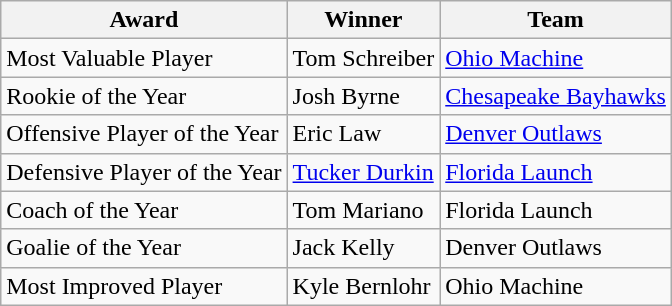<table class="wikitable">
<tr>
<th>Award</th>
<th>Winner</th>
<th>Team</th>
</tr>
<tr>
<td>Most Valuable Player</td>
<td>Tom Schreiber</td>
<td><a href='#'>Ohio Machine</a></td>
</tr>
<tr>
<td>Rookie of the Year</td>
<td>Josh Byrne</td>
<td><a href='#'>Chesapeake Bayhawks</a></td>
</tr>
<tr>
<td>Offensive Player of the Year</td>
<td>Eric Law</td>
<td><a href='#'>Denver Outlaws</a></td>
</tr>
<tr>
<td>Defensive Player of the Year</td>
<td><a href='#'>Tucker Durkin</a></td>
<td><a href='#'>Florida Launch</a></td>
</tr>
<tr>
<td>Coach of the Year</td>
<td>Tom Mariano</td>
<td>Florida Launch</td>
</tr>
<tr>
<td>Goalie of the Year</td>
<td>Jack Kelly</td>
<td>Denver Outlaws</td>
</tr>
<tr>
<td>Most Improved Player</td>
<td>Kyle Bernlohr</td>
<td>Ohio Machine</td>
</tr>
</table>
